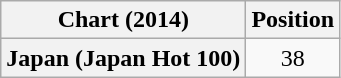<table class="wikitable plainrowheaders" style="text-align:center">
<tr>
<th scope="col">Chart (2014)</th>
<th scope="col">Position</th>
</tr>
<tr>
<th scope="row">Japan (Japan Hot 100)</th>
<td>38</td>
</tr>
</table>
